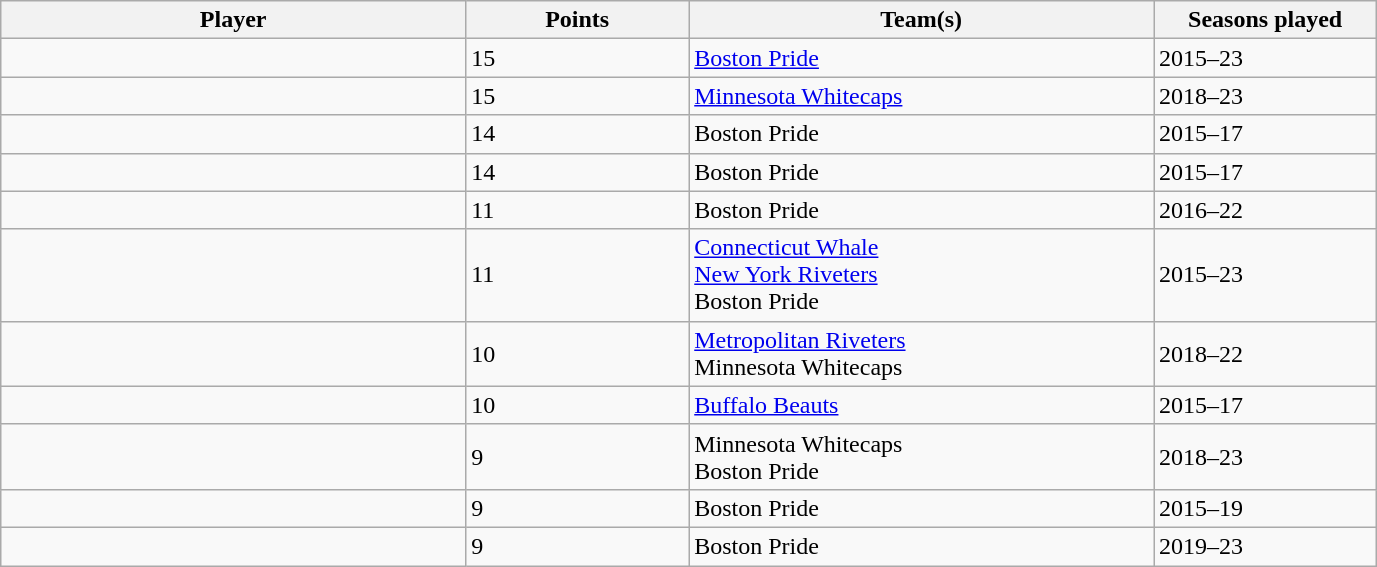<table class="wikitable sortable">
<tr>
<th width="25%">Player</th>
<th width="12%">Points</th>
<th width="25%">Team(s)</th>
<th width="12%">Seasons played</th>
</tr>
<tr>
<td></td>
<td>15</td>
<td><a href='#'>Boston Pride</a></td>
<td>2015–23</td>
</tr>
<tr>
<td></td>
<td>15</td>
<td><a href='#'>Minnesota Whitecaps</a></td>
<td>2018–23</td>
</tr>
<tr>
<td></td>
<td>14</td>
<td>Boston Pride</td>
<td>2015–17</td>
</tr>
<tr>
<td></td>
<td>14</td>
<td>Boston Pride</td>
<td>2015–17</td>
</tr>
<tr>
<td></td>
<td>11</td>
<td>Boston Pride</td>
<td>2016–22</td>
</tr>
<tr>
<td></td>
<td>11</td>
<td><a href='#'>Connecticut Whale</a><br><a href='#'>New York Riveters</a><br>Boston Pride</td>
<td>2015–23</td>
</tr>
<tr>
<td></td>
<td>10</td>
<td><a href='#'>Metropolitan Riveters</a><br>Minnesota Whitecaps</td>
<td>2018–22</td>
</tr>
<tr>
<td></td>
<td>10</td>
<td><a href='#'>Buffalo Beauts</a></td>
<td>2015–17</td>
</tr>
<tr>
<td></td>
<td>9</td>
<td>Minnesota Whitecaps<br>Boston Pride</td>
<td>2018–23</td>
</tr>
<tr>
<td></td>
<td>9</td>
<td>Boston Pride</td>
<td>2015–19</td>
</tr>
<tr>
<td></td>
<td>9</td>
<td>Boston Pride</td>
<td>2019–23</td>
</tr>
</table>
